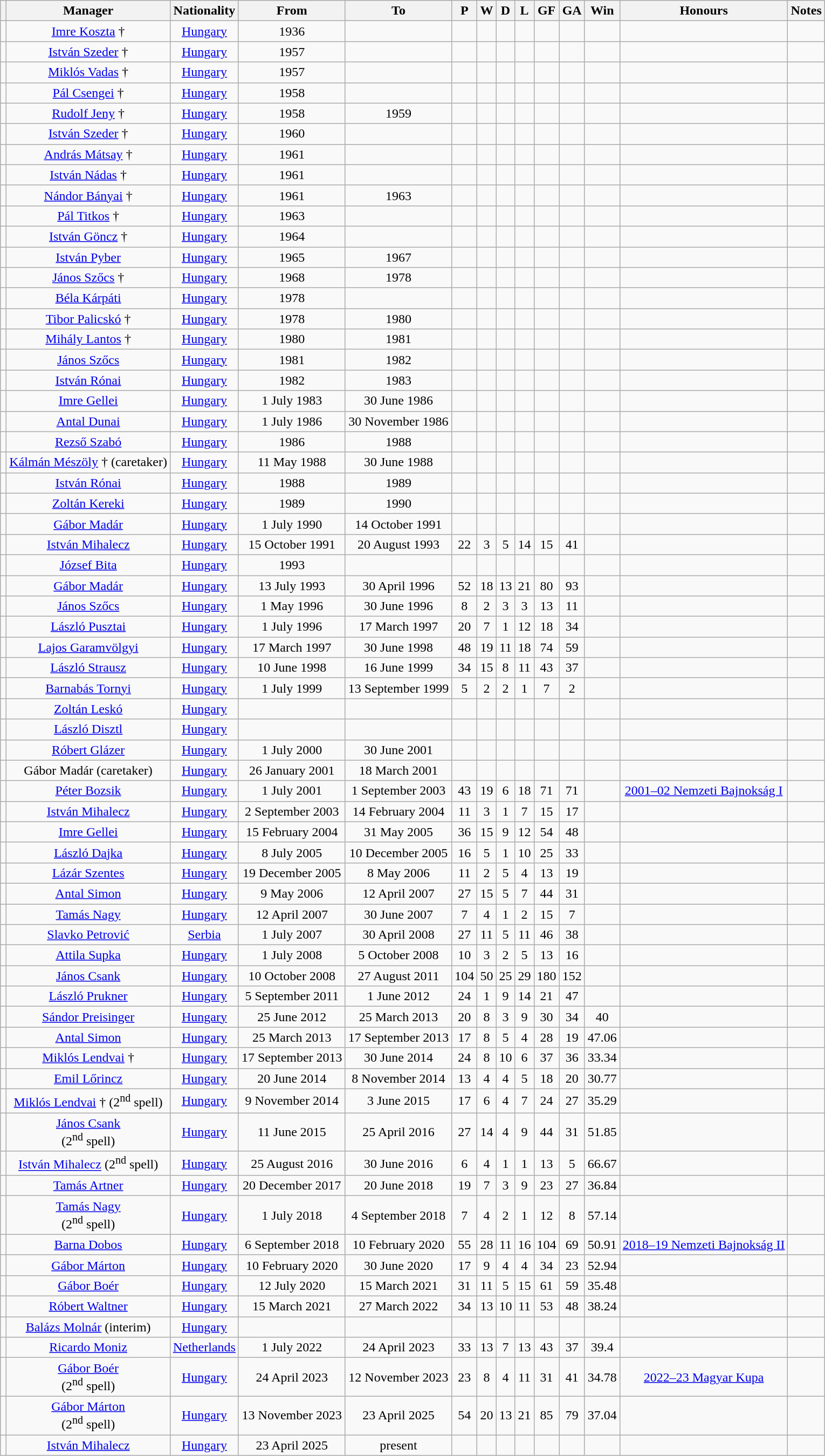<table class="wikitable plainrowheaders sortable" style="text-align:center">
<tr>
<th></th>
<th>Manager</th>
<th>Nationality</th>
<th>From</th>
<th>To</th>
<th>P</th>
<th>W</th>
<th>D</th>
<th>L</th>
<th>GF</th>
<th>GA</th>
<th>Win</th>
<th>Honours</th>
<th>Notes</th>
</tr>
<tr>
<td></td>
<td><a href='#'>Imre Koszta</a> †</td>
<td> <a href='#'>Hungary</a></td>
<td>1936</td>
<td></td>
<td></td>
<td></td>
<td></td>
<td></td>
<td></td>
<td></td>
<td></td>
<td></td>
<td></td>
</tr>
<tr>
<td></td>
<td><a href='#'>István Szeder</a> †</td>
<td> <a href='#'>Hungary</a></td>
<td>1957</td>
<td></td>
<td></td>
<td></td>
<td></td>
<td></td>
<td></td>
<td></td>
<td></td>
<td></td>
<td></td>
</tr>
<tr>
<td></td>
<td><a href='#'>Miklós Vadas</a> †</td>
<td> <a href='#'>Hungary</a></td>
<td>1957</td>
<td></td>
<td></td>
<td></td>
<td></td>
<td></td>
<td></td>
<td></td>
<td></td>
<td></td>
<td></td>
</tr>
<tr>
<td></td>
<td><a href='#'>Pál Csengei</a> †</td>
<td> <a href='#'>Hungary</a></td>
<td>1958</td>
<td></td>
<td></td>
<td></td>
<td></td>
<td></td>
<td></td>
<td></td>
<td></td>
<td></td>
<td></td>
</tr>
<tr>
<td></td>
<td><a href='#'>Rudolf Jeny</a> †</td>
<td> <a href='#'>Hungary</a></td>
<td>1958</td>
<td>1959</td>
<td></td>
<td></td>
<td></td>
<td></td>
<td></td>
<td></td>
<td></td>
<td></td>
<td></td>
</tr>
<tr>
<td></td>
<td><a href='#'>István Szeder</a> †</td>
<td> <a href='#'>Hungary</a></td>
<td>1960</td>
<td></td>
<td></td>
<td></td>
<td></td>
<td></td>
<td></td>
<td></td>
<td></td>
<td></td>
<td></td>
</tr>
<tr>
<td></td>
<td><a href='#'>András Mátsay</a> †</td>
<td> <a href='#'>Hungary</a></td>
<td>1961</td>
<td></td>
<td></td>
<td></td>
<td></td>
<td></td>
<td></td>
<td></td>
<td></td>
<td></td>
<td></td>
</tr>
<tr>
<td></td>
<td><a href='#'>István Nádas</a> †</td>
<td> <a href='#'>Hungary</a></td>
<td>1961</td>
<td></td>
<td></td>
<td></td>
<td></td>
<td></td>
<td></td>
<td></td>
<td></td>
<td></td>
<td></td>
</tr>
<tr>
<td></td>
<td><a href='#'>Nándor Bányai</a> †</td>
<td> <a href='#'>Hungary</a></td>
<td>1961</td>
<td>1963</td>
<td></td>
<td></td>
<td></td>
<td></td>
<td></td>
<td></td>
<td></td>
<td></td>
<td></td>
</tr>
<tr>
<td></td>
<td><a href='#'>Pál Titkos</a> †</td>
<td> <a href='#'>Hungary</a></td>
<td>1963</td>
<td></td>
<td></td>
<td></td>
<td></td>
<td></td>
<td></td>
<td></td>
<td></td>
<td></td>
<td></td>
</tr>
<tr>
<td></td>
<td><a href='#'>István Göncz</a> †</td>
<td> <a href='#'>Hungary</a></td>
<td>1964</td>
<td></td>
<td></td>
<td></td>
<td></td>
<td></td>
<td></td>
<td></td>
<td></td>
<td></td>
<td></td>
</tr>
<tr>
<td></td>
<td><a href='#'>István Pyber</a></td>
<td> <a href='#'>Hungary</a></td>
<td>1965</td>
<td>1967</td>
<td></td>
<td></td>
<td></td>
<td></td>
<td></td>
<td></td>
<td></td>
<td></td>
<td></td>
</tr>
<tr>
<td></td>
<td><a href='#'>János Szőcs</a> †</td>
<td> <a href='#'>Hungary</a></td>
<td>1968</td>
<td>1978</td>
<td></td>
<td></td>
<td></td>
<td></td>
<td></td>
<td></td>
<td></td>
<td></td>
<td></td>
</tr>
<tr>
<td></td>
<td><a href='#'>Béla Kárpáti</a></td>
<td> <a href='#'>Hungary</a></td>
<td>1978</td>
<td></td>
<td></td>
<td></td>
<td></td>
<td></td>
<td></td>
<td></td>
<td></td>
<td></td>
<td></td>
</tr>
<tr>
<td></td>
<td><a href='#'>Tibor Palicskó</a> †</td>
<td> <a href='#'>Hungary</a></td>
<td>1978</td>
<td>1980</td>
<td></td>
<td></td>
<td></td>
<td></td>
<td></td>
<td></td>
<td></td>
<td></td>
<td></td>
</tr>
<tr>
<td></td>
<td><a href='#'>Mihály Lantos</a> †</td>
<td> <a href='#'>Hungary</a></td>
<td>1980</td>
<td>1981</td>
<td></td>
<td></td>
<td></td>
<td></td>
<td></td>
<td></td>
<td></td>
<td></td>
<td></td>
</tr>
<tr>
<td></td>
<td><a href='#'>János Szőcs</a></td>
<td> <a href='#'>Hungary</a></td>
<td>1981</td>
<td>1982</td>
<td></td>
<td></td>
<td></td>
<td></td>
<td></td>
<td></td>
<td></td>
<td></td>
<td></td>
</tr>
<tr>
<td></td>
<td><a href='#'>István Rónai</a></td>
<td> <a href='#'>Hungary</a></td>
<td>1982</td>
<td>1983</td>
<td></td>
<td></td>
<td></td>
<td></td>
<td></td>
<td></td>
<td></td>
<td></td>
<td></td>
</tr>
<tr>
<td></td>
<td><a href='#'>Imre Gellei</a></td>
<td> <a href='#'>Hungary</a></td>
<td>1 July 1983</td>
<td>30 June 1986</td>
<td></td>
<td></td>
<td></td>
<td></td>
<td></td>
<td></td>
<td></td>
<td></td>
<td></td>
</tr>
<tr>
<td></td>
<td><a href='#'>Antal Dunai</a></td>
<td> <a href='#'>Hungary</a></td>
<td>1 July 1986</td>
<td>30 November 1986</td>
<td></td>
<td></td>
<td></td>
<td></td>
<td></td>
<td></td>
<td></td>
<td></td>
<td></td>
</tr>
<tr>
<td></td>
<td><a href='#'>Rezső Szabó</a></td>
<td> <a href='#'>Hungary</a></td>
<td>1986</td>
<td>1988</td>
<td></td>
<td></td>
<td></td>
<td></td>
<td></td>
<td></td>
<td></td>
<td></td>
<td></td>
</tr>
<tr>
<td></td>
<td><a href='#'>Kálmán Mészöly</a> † (caretaker)</td>
<td> <a href='#'>Hungary</a></td>
<td>11 May 1988</td>
<td>30 June 1988</td>
<td></td>
<td></td>
<td></td>
<td></td>
<td></td>
<td></td>
<td></td>
<td></td>
<td></td>
</tr>
<tr>
<td></td>
<td><a href='#'>István Rónai</a></td>
<td> <a href='#'>Hungary</a></td>
<td>1988</td>
<td>1989</td>
<td></td>
<td></td>
<td></td>
<td></td>
<td></td>
<td></td>
<td></td>
<td></td>
<td></td>
</tr>
<tr>
<td></td>
<td><a href='#'>Zoltán Kereki</a></td>
<td> <a href='#'>Hungary</a></td>
<td>1989</td>
<td>1990</td>
<td></td>
<td></td>
<td></td>
<td></td>
<td></td>
<td></td>
<td></td>
<td></td>
<td></td>
</tr>
<tr>
<td></td>
<td><a href='#'>Gábor Madár</a></td>
<td> <a href='#'>Hungary</a></td>
<td>1 July 1990</td>
<td>14 October 1991</td>
<td></td>
<td></td>
<td></td>
<td></td>
<td></td>
<td></td>
<td></td>
<td></td>
<td></td>
</tr>
<tr>
<td></td>
<td><a href='#'>István Mihalecz</a></td>
<td> <a href='#'>Hungary</a></td>
<td>15 October 1991</td>
<td>20 August 1993</td>
<td>22</td>
<td>3</td>
<td>5</td>
<td>14</td>
<td>15</td>
<td>41</td>
<td></td>
<td></td>
<td></td>
</tr>
<tr>
<td></td>
<td><a href='#'>József Bita</a></td>
<td> <a href='#'>Hungary</a></td>
<td>1993</td>
<td></td>
<td></td>
<td></td>
<td></td>
<td></td>
<td></td>
<td></td>
<td></td>
<td></td>
<td></td>
</tr>
<tr>
<td></td>
<td><a href='#'>Gábor Madár</a></td>
<td> <a href='#'>Hungary</a></td>
<td>13 July 1993</td>
<td>30 April 1996</td>
<td>52</td>
<td>18</td>
<td>13</td>
<td>21</td>
<td>80</td>
<td>93</td>
<td></td>
<td></td>
<td></td>
</tr>
<tr>
<td></td>
<td><a href='#'>János Szőcs</a></td>
<td> <a href='#'>Hungary</a></td>
<td>1 May 1996</td>
<td>30 June 1996</td>
<td>8</td>
<td>2</td>
<td>3</td>
<td>3</td>
<td>13</td>
<td>11</td>
<td></td>
<td></td>
<td></td>
</tr>
<tr>
<td></td>
<td><a href='#'>László Pusztai</a></td>
<td> <a href='#'>Hungary</a></td>
<td>1 July 1996</td>
<td>17 March 1997</td>
<td>20</td>
<td>7</td>
<td>1</td>
<td>12</td>
<td>18</td>
<td>34</td>
<td></td>
<td></td>
<td></td>
</tr>
<tr>
<td></td>
<td><a href='#'>Lajos Garamvölgyi</a></td>
<td> <a href='#'>Hungary</a></td>
<td>17 March 1997</td>
<td>30 June 1998</td>
<td>48</td>
<td>19</td>
<td>11</td>
<td>18</td>
<td>74</td>
<td>59</td>
<td></td>
<td></td>
<td></td>
</tr>
<tr>
<td></td>
<td><a href='#'>László Strausz</a></td>
<td> <a href='#'>Hungary</a></td>
<td>10 June 1998</td>
<td>16 June 1999</td>
<td>34</td>
<td>15</td>
<td>8</td>
<td>11</td>
<td>43</td>
<td>37</td>
<td></td>
<td></td>
<td></td>
</tr>
<tr>
<td></td>
<td><a href='#'>Barnabás Tornyi</a></td>
<td> <a href='#'>Hungary</a></td>
<td>1 July 1999</td>
<td>13 September 1999</td>
<td>5</td>
<td>2</td>
<td>2</td>
<td>1</td>
<td>7</td>
<td>2</td>
<td></td>
<td></td>
<td></td>
</tr>
<tr>
<td></td>
<td><a href='#'>Zoltán Leskó</a></td>
<td> <a href='#'>Hungary</a></td>
<td></td>
<td></td>
<td></td>
<td></td>
<td></td>
<td></td>
<td></td>
<td></td>
<td></td>
<td></td>
<td></td>
</tr>
<tr>
<td></td>
<td><a href='#'>László Disztl</a></td>
<td> <a href='#'>Hungary</a></td>
<td></td>
<td></td>
<td></td>
<td></td>
<td></td>
<td></td>
<td></td>
<td></td>
<td></td>
<td></td>
<td></td>
</tr>
<tr>
<td></td>
<td><a href='#'>Róbert Glázer</a></td>
<td> <a href='#'>Hungary</a></td>
<td>1 July 2000</td>
<td>30 June 2001</td>
<td></td>
<td></td>
<td></td>
<td></td>
<td></td>
<td></td>
<td></td>
<td></td>
<td></td>
</tr>
<tr>
<td></td>
<td>Gábor Madár (caretaker)</td>
<td> <a href='#'>Hungary</a></td>
<td>26 January 2001</td>
<td>18 March 2001</td>
<td></td>
<td></td>
<td></td>
<td></td>
<td></td>
<td></td>
<td></td>
<td></td>
<td></td>
</tr>
<tr>
<td></td>
<td><a href='#'>Péter Bozsik</a></td>
<td> <a href='#'>Hungary</a></td>
<td>1 July 2001</td>
<td>1 September 2003</td>
<td>43</td>
<td>19</td>
<td>6</td>
<td>18</td>
<td>71</td>
<td>71</td>
<td></td>
<td><a href='#'>2001–02 Nemzeti Bajnokság I</a></td>
<td></td>
</tr>
<tr>
<td></td>
<td><a href='#'>István Mihalecz</a></td>
<td> <a href='#'>Hungary</a></td>
<td>2 September 2003</td>
<td>14 February 2004</td>
<td>11</td>
<td>3</td>
<td>1</td>
<td>7</td>
<td>15</td>
<td>17</td>
<td></td>
<td></td>
<td></td>
</tr>
<tr>
<td></td>
<td><a href='#'>Imre Gellei</a></td>
<td> <a href='#'>Hungary</a></td>
<td>15 February 2004</td>
<td>31 May 2005</td>
<td>36</td>
<td>15</td>
<td>9</td>
<td>12</td>
<td>54</td>
<td>48</td>
<td></td>
<td></td>
<td></td>
</tr>
<tr>
<td></td>
<td><a href='#'>László Dajka</a></td>
<td> <a href='#'>Hungary</a></td>
<td>8 July 2005</td>
<td>10 December 2005</td>
<td>16</td>
<td>5</td>
<td>1</td>
<td>10</td>
<td>25</td>
<td>33</td>
<td></td>
<td></td>
<td></td>
</tr>
<tr>
<td></td>
<td><a href='#'>Lázár Szentes</a></td>
<td> <a href='#'>Hungary</a></td>
<td>19 December 2005</td>
<td>8 May 2006</td>
<td>11</td>
<td>2</td>
<td>5</td>
<td>4</td>
<td>13</td>
<td>19</td>
<td></td>
<td></td>
<td></td>
</tr>
<tr>
<td></td>
<td><a href='#'>Antal Simon</a></td>
<td> <a href='#'>Hungary</a></td>
<td>9 May 2006</td>
<td>12 April 2007</td>
<td>27</td>
<td>15</td>
<td>5</td>
<td>7</td>
<td>44</td>
<td>31</td>
<td></td>
<td></td>
<td></td>
</tr>
<tr>
<td></td>
<td><a href='#'>Tamás Nagy</a></td>
<td> <a href='#'>Hungary</a></td>
<td>12 April 2007</td>
<td>30 June 2007</td>
<td>7</td>
<td>4</td>
<td>1</td>
<td>2</td>
<td>15</td>
<td>7</td>
<td></td>
<td></td>
<td></td>
</tr>
<tr>
<td></td>
<td><a href='#'>Slavko Petrović</a></td>
<td> <a href='#'>Serbia</a></td>
<td>1 July 2007</td>
<td>30 April 2008</td>
<td>27</td>
<td>11</td>
<td>5</td>
<td>11</td>
<td>46</td>
<td>38</td>
<td></td>
<td></td>
<td></td>
</tr>
<tr>
<td></td>
<td><a href='#'>Attila Supka</a></td>
<td> <a href='#'>Hungary</a></td>
<td>1 July 2008</td>
<td>5 October 2008</td>
<td>10</td>
<td>3</td>
<td>2</td>
<td>5</td>
<td>13</td>
<td>16</td>
<td></td>
<td></td>
<td></td>
</tr>
<tr>
<td></td>
<td><a href='#'>János Csank</a></td>
<td> <a href='#'>Hungary</a></td>
<td>10 October 2008</td>
<td>27 August 2011</td>
<td>104</td>
<td>50</td>
<td>25</td>
<td>29</td>
<td>180</td>
<td>152</td>
<td></td>
<td></td>
<td></td>
</tr>
<tr>
<td></td>
<td><a href='#'>László Prukner</a></td>
<td> <a href='#'>Hungary</a></td>
<td>5 September 2011</td>
<td>1 June 2012</td>
<td>24</td>
<td>1</td>
<td>9</td>
<td>14</td>
<td>21</td>
<td>47</td>
<td></td>
<td></td>
<td></td>
</tr>
<tr>
<td></td>
<td><a href='#'>Sándor Preisinger</a></td>
<td> <a href='#'>Hungary</a></td>
<td>25 June 2012</td>
<td>25 March 2013</td>
<td>20</td>
<td>8</td>
<td>3</td>
<td>9</td>
<td>30</td>
<td>34</td>
<td>40</td>
<td></td>
<td></td>
</tr>
<tr>
<td></td>
<td><a href='#'>Antal Simon</a></td>
<td> <a href='#'>Hungary</a></td>
<td>25 March 2013</td>
<td>17 September 2013</td>
<td>17</td>
<td>8</td>
<td>5</td>
<td>4</td>
<td>28</td>
<td>19</td>
<td>47.06</td>
<td></td>
<td></td>
</tr>
<tr>
<td></td>
<td><a href='#'>Miklós Lendvai</a> †</td>
<td> <a href='#'>Hungary</a></td>
<td>17 September 2013</td>
<td>30 June 2014</td>
<td>24</td>
<td>8</td>
<td>10</td>
<td>6</td>
<td>37</td>
<td>36</td>
<td>33.34</td>
<td></td>
<td></td>
</tr>
<tr>
<td></td>
<td><a href='#'>Emil Lőrincz</a></td>
<td> <a href='#'>Hungary</a></td>
<td>20 June 2014</td>
<td>8 November 2014</td>
<td>13</td>
<td>4</td>
<td>4</td>
<td>5</td>
<td>18</td>
<td>20</td>
<td>30.77</td>
<td></td>
<td></td>
</tr>
<tr>
<td></td>
<td><a href='#'>Miklós Lendvai</a> † (2<sup>nd</sup> spell)</td>
<td> <a href='#'>Hungary</a></td>
<td>9 November 2014</td>
<td>3 June 2015</td>
<td>17</td>
<td>6</td>
<td>4</td>
<td>7</td>
<td>24</td>
<td>27</td>
<td>35.29</td>
<td></td>
<td></td>
</tr>
<tr>
<td></td>
<td><a href='#'>János Csank</a><br>(2<sup>nd</sup> spell)</td>
<td> <a href='#'>Hungary</a></td>
<td>11 June 2015</td>
<td>25 April 2016</td>
<td>27</td>
<td>14</td>
<td>4</td>
<td>9</td>
<td>44</td>
<td>31</td>
<td>51.85</td>
<td></td>
<td></td>
</tr>
<tr>
<td></td>
<td><a href='#'>István Mihalecz</a> (2<sup>nd</sup> spell)</td>
<td> <a href='#'>Hungary</a></td>
<td>25 August 2016</td>
<td>30 June 2016</td>
<td>6</td>
<td>4</td>
<td>1</td>
<td>1</td>
<td>13</td>
<td>5</td>
<td>66.67</td>
<td></td>
<td></td>
</tr>
<tr>
<td></td>
<td><a href='#'>Tamás Artner</a></td>
<td> <a href='#'>Hungary</a></td>
<td>20 December 2017</td>
<td>20 June 2018</td>
<td>19</td>
<td>7</td>
<td>3</td>
<td>9</td>
<td>23</td>
<td>27</td>
<td>36.84</td>
<td></td>
<td></td>
</tr>
<tr>
<td></td>
<td><a href='#'>Tamás Nagy</a><br>(2<sup>nd</sup> spell)</td>
<td> <a href='#'>Hungary</a></td>
<td>1 July 2018</td>
<td>4 September 2018</td>
<td>7</td>
<td>4</td>
<td>2</td>
<td>1</td>
<td>12</td>
<td>8</td>
<td>57.14</td>
<td></td>
<td></td>
</tr>
<tr>
<td></td>
<td><a href='#'>Barna Dobos</a></td>
<td> <a href='#'>Hungary</a></td>
<td>6 September 2018</td>
<td>10 February 2020</td>
<td>55</td>
<td>28</td>
<td>11</td>
<td>16</td>
<td>104</td>
<td>69</td>
<td>50.91</td>
<td><a href='#'>2018–19 Nemzeti Bajnokság II</a></td>
<td></td>
</tr>
<tr>
<td></td>
<td><a href='#'>Gábor Márton</a></td>
<td> <a href='#'>Hungary</a></td>
<td>10 February 2020</td>
<td>30 June 2020</td>
<td>17</td>
<td>9</td>
<td>4</td>
<td>4</td>
<td>34</td>
<td>23</td>
<td>52.94</td>
<td></td>
<td></td>
</tr>
<tr>
<td></td>
<td><a href='#'>Gábor Boér</a></td>
<td> <a href='#'>Hungary</a></td>
<td>12 July 2020</td>
<td>15 March 2021</td>
<td>31</td>
<td>11</td>
<td>5</td>
<td>15</td>
<td>61</td>
<td>59</td>
<td>35.48</td>
<td></td>
<td></td>
</tr>
<tr>
<td></td>
<td><a href='#'>Róbert Waltner</a></td>
<td> <a href='#'>Hungary</a></td>
<td>15 March 2021</td>
<td>27 March 2022</td>
<td>34</td>
<td>13</td>
<td>10</td>
<td>11</td>
<td>53</td>
<td>48</td>
<td>38.24</td>
<td></td>
<td></td>
</tr>
<tr>
<td></td>
<td><a href='#'>Balázs Molnár</a> (interim)</td>
<td> <a href='#'>Hungary</a></td>
<td></td>
<td></td>
<td></td>
<td></td>
<td></td>
<td></td>
<td></td>
<td></td>
<td></td>
<td></td>
<td></td>
</tr>
<tr>
<td></td>
<td><a href='#'>Ricardo Moniz</a></td>
<td> <a href='#'>Netherlands</a></td>
<td>1 July  2022</td>
<td>24 April 2023</td>
<td>33</td>
<td>13</td>
<td>7</td>
<td>13</td>
<td>43</td>
<td>37</td>
<td>39.4</td>
<td></td>
<td></td>
</tr>
<tr>
<td></td>
<td><a href='#'>Gábor Boér</a><br>(2<sup>nd</sup> spell)</td>
<td> <a href='#'>Hungary</a></td>
<td>24 April 2023</td>
<td>12 November 2023</td>
<td>23</td>
<td>8</td>
<td>4</td>
<td>11</td>
<td>31</td>
<td>41</td>
<td>34.78</td>
<td><a href='#'>2022–23 Magyar Kupa</a></td>
<td></td>
</tr>
<tr>
<td></td>
<td><a href='#'>Gábor Márton</a><br>(2<sup>nd</sup> spell)</td>
<td> <a href='#'>Hungary</a></td>
<td>13 November 2023</td>
<td>23 April 2025</td>
<td>54</td>
<td>20</td>
<td>13</td>
<td>21</td>
<td>85</td>
<td>79</td>
<td>37.04</td>
<td></td>
<td></td>
</tr>
<tr>
<td></td>
<td><a href='#'>István Mihalecz</a></td>
<td> <a href='#'>Hungary</a></td>
<td>23 April 2025</td>
<td>present</td>
<td></td>
<td></td>
<td></td>
<td></td>
<td></td>
<td></td>
<td></td>
<td></td>
<td></td>
</tr>
</table>
